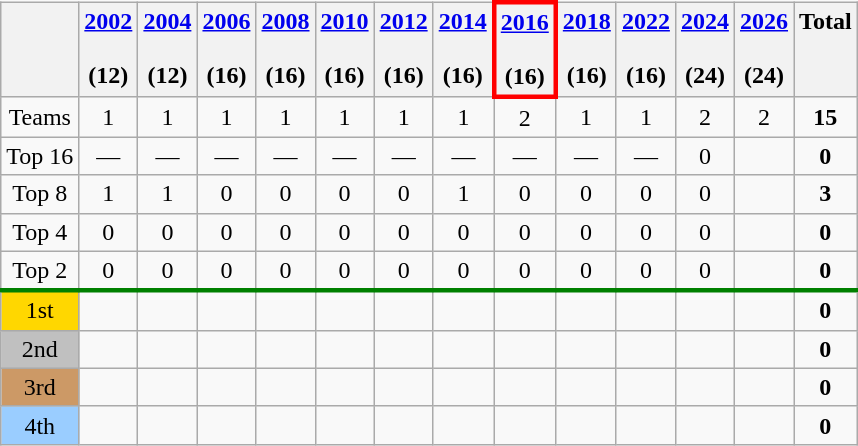<table class="wikitable" style="text-align: center">
<tr valign=top>
<th></th>
<th><a href='#'>2002</a><br> <br> (12)</th>
<th><a href='#'>2004</a><br> <br> (12)</th>
<th><a href='#'>2006</a><br> <br> (16)</th>
<th><a href='#'>2008</a><br> <br> (16)</th>
<th><a href='#'>2010</a><br> <br> (16)</th>
<th><a href='#'>2012</a><br> <br> (16)</th>
<th><a href='#'>2014</a><br> <br> (16)</th>
<th style="border:3px solid red"><a href='#'>2016</a><br> <br> (16)</th>
<th><a href='#'>2018</a><br> <br> (16)</th>
<th><a href='#'>2022</a><br> <br> (16)</th>
<th><a href='#'>2024</a><br> <br> (24)</th>
<th><a href='#'>2026</a><br> <br> (24)</th>
<th>Total</th>
</tr>
<tr>
<td>Teams</td>
<td>1</td>
<td>1</td>
<td>1</td>
<td>1</td>
<td>1</td>
<td>1</td>
<td>1</td>
<td>2</td>
<td>1</td>
<td>1</td>
<td>2</td>
<td>2</td>
<td><strong>15</strong></td>
</tr>
<tr>
<td>Top 16</td>
<td>—</td>
<td>—</td>
<td>—</td>
<td>—</td>
<td>—</td>
<td>—</td>
<td>—</td>
<td>—</td>
<td>—</td>
<td>—</td>
<td>0</td>
<td></td>
<td><strong>0</strong></td>
</tr>
<tr>
<td>Top 8</td>
<td>1</td>
<td>1</td>
<td>0</td>
<td>0</td>
<td>0</td>
<td>0</td>
<td>1</td>
<td>0</td>
<td>0</td>
<td>0</td>
<td>0</td>
<td></td>
<td><strong>3</strong></td>
</tr>
<tr>
<td>Top 4</td>
<td>0</td>
<td>0</td>
<td>0</td>
<td>0</td>
<td>0</td>
<td>0</td>
<td>0</td>
<td>0</td>
<td>0</td>
<td>0</td>
<td>0</td>
<td></td>
<td><strong>0</strong></td>
</tr>
<tr>
<td>Top 2</td>
<td>0</td>
<td>0</td>
<td>0</td>
<td>0</td>
<td>0</td>
<td>0</td>
<td>0</td>
<td>0</td>
<td>0</td>
<td>0</td>
<td>0</td>
<td></td>
<td><strong>0</strong></td>
</tr>
<tr style="border-top:3px solid green;">
<td bgcolor=gold>1st</td>
<td></td>
<td></td>
<td></td>
<td></td>
<td></td>
<td></td>
<td></td>
<td></td>
<td></td>
<td></td>
<td></td>
<td></td>
<td><strong>0</strong></td>
</tr>
<tr>
<td bgcolor=silver>2nd</td>
<td></td>
<td></td>
<td></td>
<td></td>
<td></td>
<td></td>
<td></td>
<td></td>
<td></td>
<td></td>
<td></td>
<td></td>
<td><strong>0</strong></td>
</tr>
<tr>
<td bgcolor=#cc9966>3rd</td>
<td></td>
<td></td>
<td></td>
<td></td>
<td></td>
<td></td>
<td></td>
<td></td>
<td></td>
<td></td>
<td></td>
<td></td>
<td><strong>0</strong></td>
</tr>
<tr>
<td bgcolor=#9acdff>4th</td>
<td></td>
<td></td>
<td></td>
<td></td>
<td></td>
<td></td>
<td></td>
<td></td>
<td></td>
<td></td>
<td></td>
<td></td>
<td><strong>0</strong></td>
</tr>
</table>
